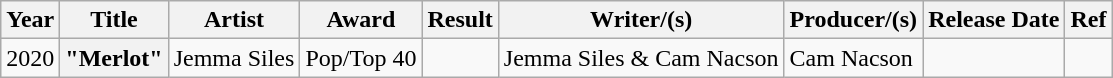<table class="wikitable">
<tr>
<th>Year</th>
<th>Title</th>
<th>Artist</th>
<th>Award</th>
<th>Result</th>
<th>Writer/(s)</th>
<th>Producer/(s)</th>
<th>Release Date</th>
<th>Ref</th>
</tr>
<tr>
<td>2020</td>
<th>"Merlot"</th>
<td>Jemma Siles</td>
<td>Pop/Top 40</td>
<td></td>
<td>Jemma Siles & Cam Nacson</td>
<td Cam Nacson>Cam Nacson</td>
<td></td>
<td></td>
</tr>
</table>
